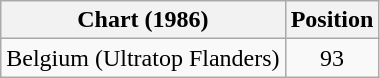<table class="wikitable">
<tr>
<th>Chart (1986)</th>
<th>Position</th>
</tr>
<tr>
<td>Belgium (Ultratop Flanders)</td>
<td style="text-align:center;">93</td>
</tr>
</table>
